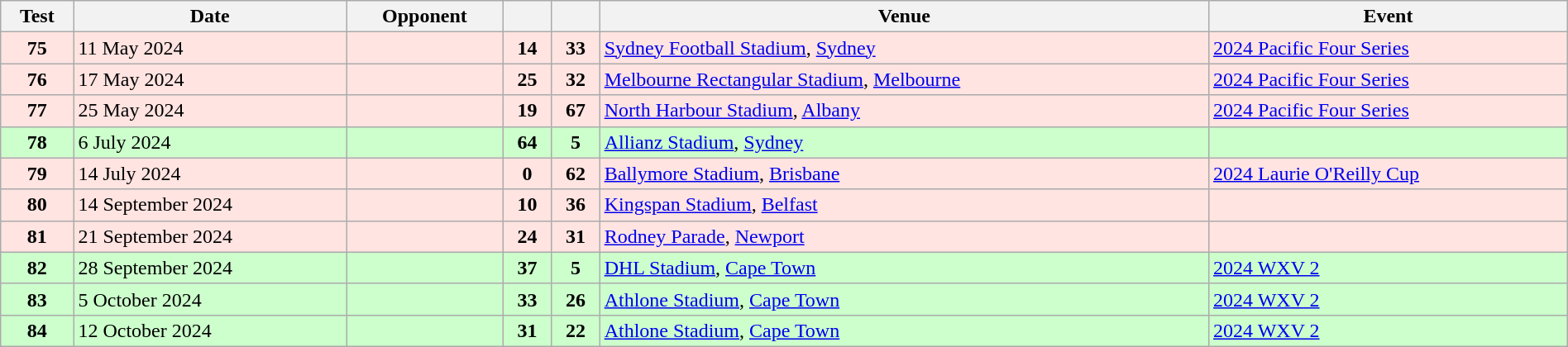<table class="wikitable sortable" style="width:100%">
<tr>
<th>Test</th>
<th>Date</th>
<th>Opponent</th>
<th></th>
<th></th>
<th>Venue</th>
<th>Event</th>
</tr>
<tr bgcolor="FFE4E1">
<td align="center"><strong>75</strong></td>
<td>11 May 2024</td>
<td></td>
<td align="center"><strong>14</strong></td>
<td align="center"><strong>33</strong></td>
<td><a href='#'>Sydney Football Stadium</a>, <a href='#'>Sydney</a></td>
<td><a href='#'>2024 Pacific Four Series</a></td>
</tr>
<tr bgcolor="FFE4E1">
<td align="center"><strong>76</strong></td>
<td>17 May 2024</td>
<td></td>
<td align="center"><strong>25</strong></td>
<td align="center"><strong>32</strong></td>
<td><a href='#'>Melbourne Rectangular Stadium</a>, <a href='#'>Melbourne</a></td>
<td><a href='#'>2024 Pacific Four Series</a></td>
</tr>
<tr bgcolor="FFE4E1">
<td align="center"><strong>77</strong></td>
<td>25 May 2024</td>
<td></td>
<td align="center"><strong>19</strong></td>
<td align="center"><strong>67</strong></td>
<td><a href='#'>North Harbour Stadium</a>, <a href='#'>Albany</a></td>
<td><a href='#'>2024 Pacific Four Series</a></td>
</tr>
<tr bgcolor="CCFFCC">
<td align="center"><strong>78</strong></td>
<td>6 July 2024</td>
<td></td>
<td align="center"><strong>64</strong></td>
<td align="center"><strong>5</strong></td>
<td><a href='#'>Allianz Stadium</a>, <a href='#'>Sydney</a></td>
<td></td>
</tr>
<tr bgcolor="FFE4E1">
<td align="center"><strong>79</strong></td>
<td>14 July 2024</td>
<td></td>
<td align="center"><strong>0</strong></td>
<td align="center"><strong>62</strong></td>
<td><a href='#'>Ballymore Stadium</a>, <a href='#'>Brisbane</a></td>
<td><a href='#'>2024 Laurie O'Reilly Cup</a></td>
</tr>
<tr bgcolor="FFE4E1">
<td align="center"><strong>80</strong></td>
<td>14 September 2024</td>
<td></td>
<td align="center"><strong>10</strong></td>
<td align="center"><strong>36</strong></td>
<td><a href='#'>Kingspan Stadium</a>, <a href='#'>Belfast</a></td>
<td></td>
</tr>
<tr bgcolor="FFE4E1">
<td align="center"><strong>81</strong></td>
<td>21 September 2024</td>
<td></td>
<td align="center"><strong>24</strong></td>
<td align="center"><strong>31</strong></td>
<td><a href='#'>Rodney Parade</a>, <a href='#'>Newport</a></td>
<td></td>
</tr>
<tr bgcolor="#ccffcc">
<td align="center"><strong>82</strong></td>
<td>28 September 2024</td>
<td></td>
<td align="center"><strong>37</strong></td>
<td align="center"><strong>5</strong></td>
<td><a href='#'>DHL Stadium</a>, <a href='#'>Cape Town</a></td>
<td><a href='#'>2024 WXV 2</a></td>
</tr>
<tr bgcolor="#ccffcc">
<td align="center"><strong>83</strong></td>
<td>5 October 2024</td>
<td></td>
<td align="center"><strong>33</strong></td>
<td align="center"><strong>26</strong></td>
<td><a href='#'>Athlone Stadium</a>, <a href='#'>Cape Town</a></td>
<td><a href='#'>2024 WXV 2</a></td>
</tr>
<tr bgcolor="#ccffcc">
<td align="center"><strong>84</strong></td>
<td>12 October 2024</td>
<td></td>
<td align="center"><strong>31</strong></td>
<td align="center"><strong>22</strong></td>
<td><a href='#'>Athlone Stadium</a>, <a href='#'>Cape Town</a></td>
<td><a href='#'>2024 WXV 2</a></td>
</tr>
</table>
